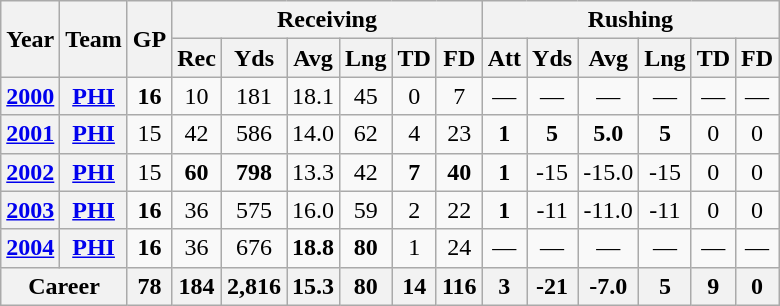<table class="wikitable" style="text-align:center;">
<tr>
<th rowspan="2">Year</th>
<th rowspan="2">Team</th>
<th rowspan="2">GP</th>
<th colspan="6">Receiving</th>
<th colspan="6">Rushing</th>
</tr>
<tr>
<th>Rec</th>
<th>Yds</th>
<th>Avg</th>
<th>Lng</th>
<th>TD</th>
<th>FD</th>
<th>Att</th>
<th>Yds</th>
<th>Avg</th>
<th>Lng</th>
<th>TD</th>
<th>FD</th>
</tr>
<tr>
<th><a href='#'>2000</a></th>
<th><a href='#'>PHI</a></th>
<td><strong>16</strong></td>
<td>10</td>
<td>181</td>
<td>18.1</td>
<td>45</td>
<td>0</td>
<td>7</td>
<td>—</td>
<td>—</td>
<td>—</td>
<td>—</td>
<td>—</td>
<td>—</td>
</tr>
<tr>
<th><a href='#'>2001</a></th>
<th><a href='#'>PHI</a></th>
<td>15</td>
<td>42</td>
<td>586</td>
<td>14.0</td>
<td>62</td>
<td>4</td>
<td>23</td>
<td><strong>1</strong></td>
<td><strong>5</strong></td>
<td><strong>5.0</strong></td>
<td><strong>5</strong></td>
<td>0</td>
<td>0</td>
</tr>
<tr>
<th><a href='#'>2002</a></th>
<th><a href='#'>PHI</a></th>
<td>15</td>
<td><strong>60</strong></td>
<td><strong>798</strong></td>
<td>13.3</td>
<td>42</td>
<td><strong>7</strong></td>
<td><strong>40</strong></td>
<td><strong>1</strong></td>
<td>-15</td>
<td>-15.0</td>
<td>-15</td>
<td>0</td>
<td>0</td>
</tr>
<tr>
<th><a href='#'>2003</a></th>
<th><a href='#'>PHI</a></th>
<td><strong>16</strong></td>
<td>36</td>
<td>575</td>
<td>16.0</td>
<td>59</td>
<td>2</td>
<td>22</td>
<td><strong>1</strong></td>
<td>-11</td>
<td>-11.0</td>
<td>-11</td>
<td>0</td>
<td>0</td>
</tr>
<tr>
<th><a href='#'>2004</a></th>
<th><a href='#'>PHI</a></th>
<td><strong>16</strong></td>
<td>36</td>
<td>676</td>
<td><strong>18.8</strong></td>
<td><strong>80</strong></td>
<td>1</td>
<td>24</td>
<td>—</td>
<td>—</td>
<td>—</td>
<td>—</td>
<td>—</td>
<td>—</td>
</tr>
<tr>
<th colspan="2">Career</th>
<th>78</th>
<th>184</th>
<th>2,816</th>
<th>15.3</th>
<th>80</th>
<th>14</th>
<th>116</th>
<th>3</th>
<th>-21</th>
<th>-7.0</th>
<th>5</th>
<th>9</th>
<th>0</th>
</tr>
</table>
